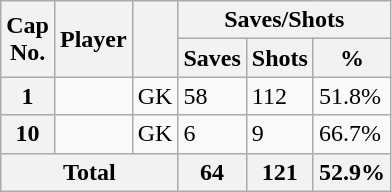<table class="wikitable sortable sticky-header-multi defaultcenter col2left" style="font-size: 100%; margin-left: 1em;">
<tr>
<th scope="col" rowspan="2">Cap<br>No.</th>
<th scope="col" rowspan="2">Player</th>
<th scope="col" rowspan="2"></th>
<th scope="colgroup" colspan="3">Saves/Shots</th>
</tr>
<tr>
<th scope="col">Saves</th>
<th scope="col">Shots</th>
<th scope="col">%</th>
</tr>
<tr>
<th scope="row">1</th>
<td></td>
<td>GK</td>
<td>58</td>
<td>112</td>
<td>51.8%</td>
</tr>
<tr>
<th scope="row">10</th>
<td></td>
<td>GK</td>
<td>6</td>
<td>9</td>
<td>66.7%</td>
</tr>
<tr class="sortbottom">
<th colspan="3">Total</th>
<th>64</th>
<th>121</th>
<th>52.9%</th>
</tr>
</table>
